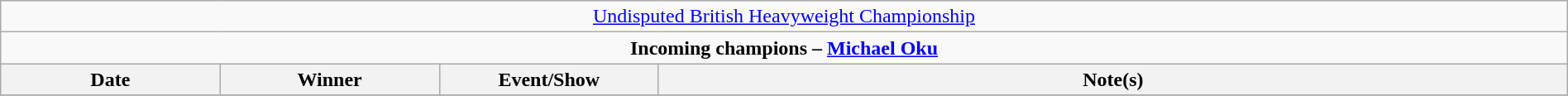<table class="wikitable" style="text-align:center; width:100%;">
<tr>
<td colspan="4" style="text-align: center;"><a href='#'>Undisputed British Heavyweight Championship</a></td>
</tr>
<tr>
<td colspan="4" style="text-align: center;"><strong>Incoming champions – <a href='#'>Michael Oku</a></strong></td>
</tr>
<tr>
<th width=14%>Date</th>
<th width=14%>Winner</th>
<th width=14%>Event/Show</th>
<th width=58%>Note(s)</th>
</tr>
<tr>
</tr>
</table>
